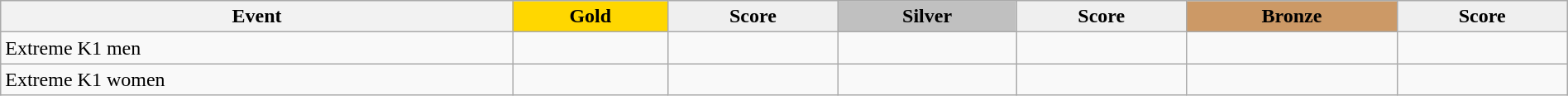<table class="wikitable" width=100%>
<tr>
<th>Event</th>
<td align=center bgcolor="gold"><strong>Gold</strong></td>
<td align=center bgcolor="EFEFEF"><strong>Score</strong></td>
<td align=center bgcolor="silver"><strong>Silver</strong></td>
<td align=center bgcolor="EFEFEF"><strong>Score</strong></td>
<td align=center bgcolor="CC9966"><strong>Bronze</strong></td>
<td align=center bgcolor="EFEFEF"><strong>Score</strong></td>
</tr>
<tr>
<td>Extreme K1 men</td>
<td></td>
<td></td>
<td></td>
<td></td>
<td></td>
<td></td>
</tr>
<tr>
<td>Extreme K1 women</td>
<td></td>
<td></td>
<td></td>
<td></td>
<td></td>
<td></td>
</tr>
</table>
